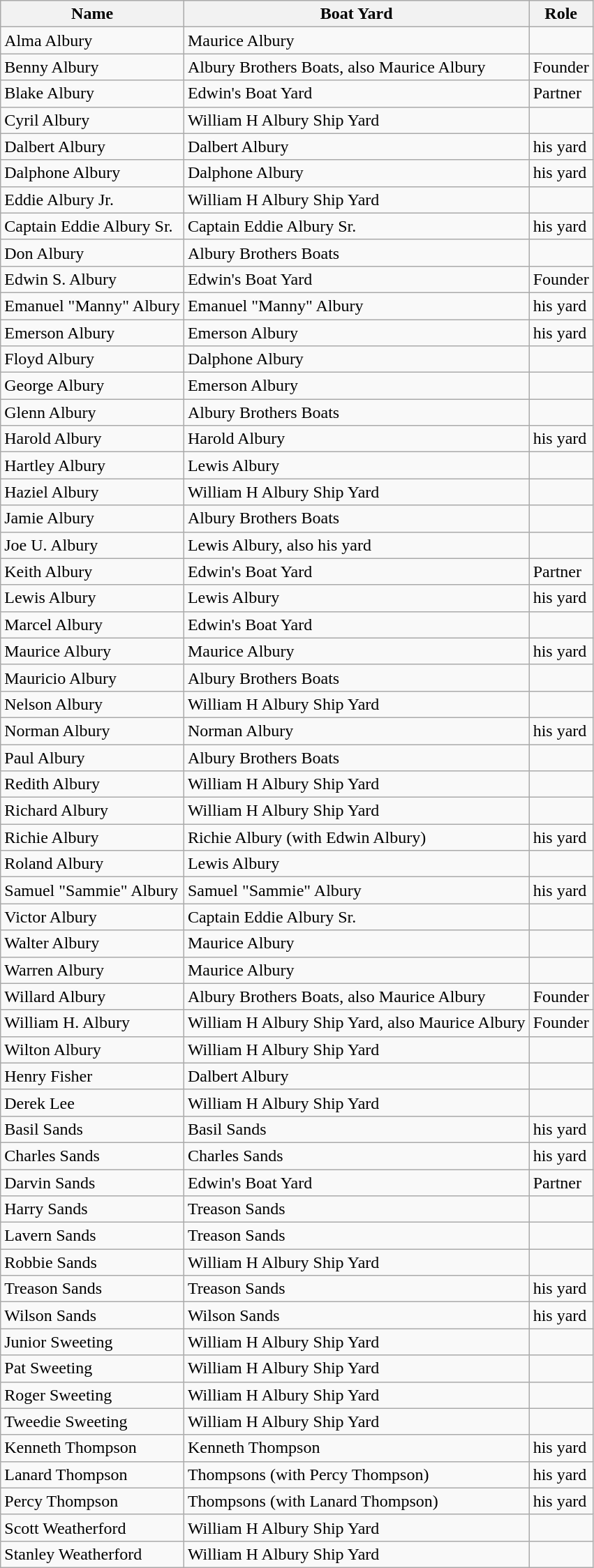<table class="wikitable sortable">
<tr>
<th>Name</th>
<th>Boat Yard</th>
<th>Role</th>
</tr>
<tr>
<td>Alma Albury</td>
<td>Maurice Albury</td>
<td> </td>
</tr>
<tr>
<td>Benny Albury</td>
<td>Albury Brothers Boats, also Maurice Albury</td>
<td>Founder</td>
</tr>
<tr>
<td>Blake Albury</td>
<td>Edwin's Boat Yard</td>
<td>Partner</td>
</tr>
<tr>
<td>Cyril Albury</td>
<td>William H Albury Ship Yard</td>
<td> </td>
</tr>
<tr>
<td>Dalbert Albury</td>
<td>Dalbert Albury</td>
<td>his yard</td>
</tr>
<tr>
<td>Dalphone Albury</td>
<td>Dalphone Albury</td>
<td>his yard</td>
</tr>
<tr>
<td>Eddie Albury Jr.</td>
<td>William H Albury Ship Yard</td>
<td> </td>
</tr>
<tr>
<td>Captain Eddie Albury Sr.</td>
<td>Captain Eddie Albury Sr.</td>
<td>his yard</td>
</tr>
<tr>
<td>Don Albury</td>
<td>Albury Brothers Boats</td>
<td> </td>
</tr>
<tr>
<td>Edwin S. Albury</td>
<td>Edwin's Boat Yard</td>
<td>Founder</td>
</tr>
<tr>
<td>Emanuel "Manny" Albury</td>
<td>Emanuel "Manny" Albury</td>
<td>his yard</td>
</tr>
<tr>
<td>Emerson Albury</td>
<td>Emerson Albury</td>
<td>his yard</td>
</tr>
<tr>
<td>Floyd Albury</td>
<td>Dalphone Albury</td>
<td> </td>
</tr>
<tr>
<td>George Albury</td>
<td>Emerson Albury</td>
<td> </td>
</tr>
<tr>
<td>Glenn Albury</td>
<td>Albury Brothers Boats</td>
<td> </td>
</tr>
<tr>
<td>Harold Albury</td>
<td>Harold Albury</td>
<td>his yard</td>
</tr>
<tr>
<td>Hartley Albury</td>
<td>Lewis Albury</td>
<td> </td>
</tr>
<tr>
<td>Haziel Albury</td>
<td>William H Albury Ship Yard</td>
<td> </td>
</tr>
<tr>
<td>Jamie Albury</td>
<td>Albury Brothers Boats</td>
<td> </td>
</tr>
<tr>
<td>Joe U. Albury</td>
<td>Lewis Albury, also his yard</td>
<td> </td>
</tr>
<tr>
<td>Keith Albury</td>
<td>Edwin's Boat Yard</td>
<td>Partner</td>
</tr>
<tr>
<td>Lewis Albury</td>
<td>Lewis Albury</td>
<td>his yard</td>
</tr>
<tr>
<td>Marcel Albury</td>
<td>Edwin's Boat Yard</td>
<td> </td>
</tr>
<tr>
<td>Maurice Albury</td>
<td>Maurice Albury</td>
<td>his yard</td>
</tr>
<tr>
<td>Mauricio Albury</td>
<td>Albury Brothers Boats</td>
<td> </td>
</tr>
<tr>
<td>Nelson Albury</td>
<td>William H Albury Ship Yard</td>
<td> </td>
</tr>
<tr>
<td>Norman Albury</td>
<td>Norman Albury</td>
<td>his yard</td>
</tr>
<tr>
<td>Paul Albury</td>
<td>Albury Brothers Boats</td>
<td> </td>
</tr>
<tr>
<td>Redith Albury</td>
<td>William H Albury Ship Yard</td>
<td> </td>
</tr>
<tr>
<td>Richard Albury</td>
<td>William H Albury Ship Yard</td>
<td> </td>
</tr>
<tr>
<td>Richie Albury</td>
<td>Richie Albury (with Edwin Albury)</td>
<td>his yard</td>
</tr>
<tr>
<td>Roland Albury</td>
<td>Lewis Albury</td>
<td> </td>
</tr>
<tr>
<td>Samuel "Sammie" Albury</td>
<td>Samuel "Sammie" Albury</td>
<td>his yard</td>
</tr>
<tr>
<td>Victor Albury</td>
<td>Captain Eddie Albury Sr.</td>
<td> </td>
</tr>
<tr>
<td>Walter Albury</td>
<td>Maurice Albury</td>
<td> </td>
</tr>
<tr>
<td>Warren Albury</td>
<td>Maurice Albury</td>
<td> </td>
</tr>
<tr>
<td>Willard Albury</td>
<td>Albury Brothers Boats, also Maurice Albury</td>
<td>Founder</td>
</tr>
<tr>
<td>William H. Albury</td>
<td>William H Albury Ship Yard, also Maurice Albury</td>
<td>Founder</td>
</tr>
<tr>
<td>Wilton Albury</td>
<td>William H Albury Ship Yard</td>
<td> </td>
</tr>
<tr>
<td>Henry Fisher</td>
<td>Dalbert Albury</td>
<td> </td>
</tr>
<tr>
<td>Derek Lee</td>
<td>William H Albury Ship Yard</td>
<td> </td>
</tr>
<tr>
<td>Basil Sands</td>
<td>Basil Sands</td>
<td>his yard</td>
</tr>
<tr>
<td>Charles Sands</td>
<td>Charles Sands</td>
<td>his yard</td>
</tr>
<tr>
<td>Darvin Sands</td>
<td>Edwin's Boat Yard</td>
<td>Partner</td>
</tr>
<tr>
<td>Harry Sands</td>
<td>Treason Sands</td>
<td> </td>
</tr>
<tr>
<td>Lavern Sands</td>
<td>Treason Sands</td>
<td> </td>
</tr>
<tr>
<td>Robbie Sands</td>
<td>William H Albury Ship Yard</td>
<td> </td>
</tr>
<tr>
<td>Treason Sands</td>
<td>Treason Sands</td>
<td>his yard</td>
</tr>
<tr>
<td>Wilson Sands</td>
<td>Wilson Sands</td>
<td>his yard</td>
</tr>
<tr>
<td>Junior Sweeting</td>
<td>William H Albury Ship Yard</td>
<td> </td>
</tr>
<tr>
<td>Pat Sweeting</td>
<td>William H Albury Ship Yard</td>
<td> </td>
</tr>
<tr>
<td>Roger Sweeting</td>
<td>William H Albury Ship Yard</td>
<td> </td>
</tr>
<tr>
<td>Tweedie Sweeting</td>
<td>William H Albury Ship Yard</td>
<td> </td>
</tr>
<tr>
<td>Kenneth Thompson</td>
<td>Kenneth Thompson</td>
<td>his yard</td>
</tr>
<tr>
<td>Lanard Thompson</td>
<td>Thompsons (with Percy Thompson)</td>
<td>his yard</td>
</tr>
<tr>
<td>Percy Thompson</td>
<td>Thompsons (with Lanard Thompson)</td>
<td>his yard</td>
</tr>
<tr>
<td>Scott Weatherford</td>
<td>William H Albury Ship Yard</td>
<td> </td>
</tr>
<tr>
<td>Stanley Weatherford</td>
<td>William H Albury Ship Yard</td>
<td> </td>
</tr>
</table>
